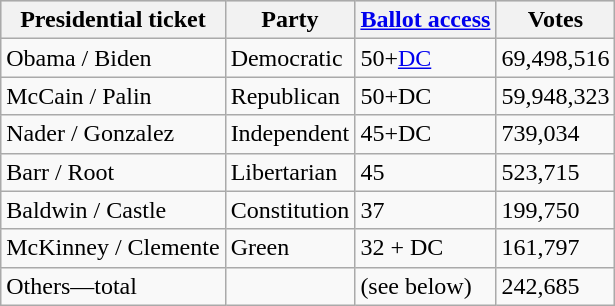<table class="wikitable">
<tr style="background:lightgrey;">
<th>Presidential ticket</th>
<th>Party</th>
<th><a href='#'>Ballot access</a></th>
<th>Votes</th>
</tr>
<tr>
<td>Obama / Biden</td>
<td>Democratic</td>
<td>50+<a href='#'>DC</a></td>
<td>69,498,516</td>
</tr>
<tr>
<td>McCain / Palin</td>
<td>Republican</td>
<td>50+DC</td>
<td>59,948,323</td>
</tr>
<tr>
<td>Nader / Gonzalez</td>
<td>Independent</td>
<td>45+DC</td>
<td>739,034</td>
</tr>
<tr>
<td>Barr / Root</td>
<td>Libertarian</td>
<td>45</td>
<td>523,715</td>
</tr>
<tr>
<td>Baldwin / Castle</td>
<td>Constitution</td>
<td>37</td>
<td>199,750</td>
</tr>
<tr>
<td>McKinney / Clemente</td>
<td>Green</td>
<td>32 + DC</td>
<td>161,797</td>
</tr>
<tr>
<td>Others—total</td>
<td></td>
<td>(see below)</td>
<td>242,685</td>
</tr>
</table>
